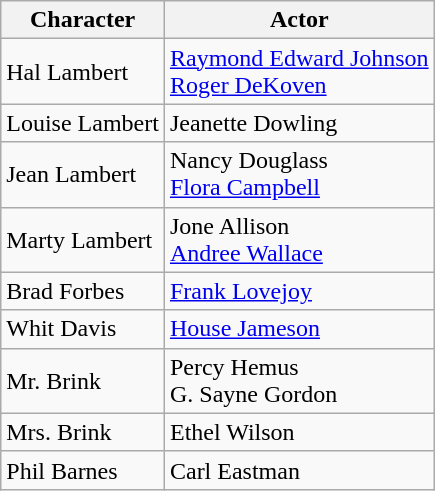<table class="wikitable">
<tr>
<th>Character</th>
<th>Actor</th>
</tr>
<tr>
<td>Hal Lambert</td>
<td><a href='#'>Raymond Edward Johnson</a><br><a href='#'>Roger DeKoven</a></td>
</tr>
<tr>
<td>Louise Lambert</td>
<td>Jeanette Dowling</td>
</tr>
<tr>
<td>Jean Lambert</td>
<td>Nancy Douglass<br><a href='#'>Flora Campbell</a></td>
</tr>
<tr>
<td>Marty Lambert</td>
<td>Jone Allison<br><a href='#'>Andree Wallace</a></td>
</tr>
<tr>
<td>Brad Forbes</td>
<td><a href='#'>Frank Lovejoy</a></td>
</tr>
<tr>
<td>Whit Davis</td>
<td><a href='#'>House Jameson</a></td>
</tr>
<tr>
<td>Mr. Brink</td>
<td>Percy Hemus<br>G. Sayne Gordon</td>
</tr>
<tr>
<td>Mrs. Brink</td>
<td>Ethel Wilson</td>
</tr>
<tr>
<td>Phil Barnes</td>
<td>Carl Eastman</td>
</tr>
</table>
